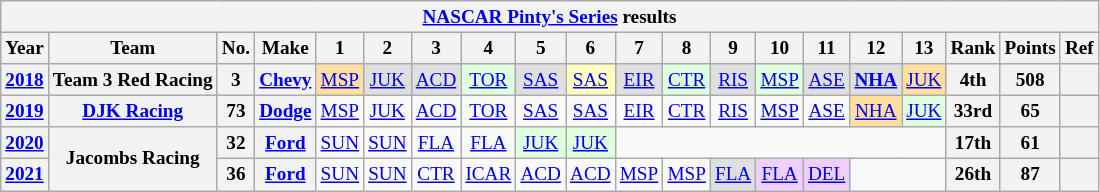<table class="wikitable" style="text-align:center; font-size:80%">
<tr>
<th colspan=45><a href='#'>NASCAR Pinty's Series</a> results</th>
</tr>
<tr>
<th>Year</th>
<th>Team</th>
<th>No.</th>
<th>Make</th>
<th>1</th>
<th>2</th>
<th>3</th>
<th>4</th>
<th>5</th>
<th>6</th>
<th>7</th>
<th>8</th>
<th>9</th>
<th>10</th>
<th>11</th>
<th>12</th>
<th>13</th>
<th>Rank</th>
<th>Points</th>
<th>Ref</th>
</tr>
<tr>
<th><a href='#'>2018</a></th>
<th>Team 3 Red Racing</th>
<th>3</th>
<th><a href='#'>Chevy</a></th>
<td style="background:#FFDF9F;"><a href='#'>MSP</a><br></td>
<td style="background:#DFDFDF;"><a href='#'>JUK</a><br></td>
<td style="background:#DFDFDF;"><a href='#'>ACD</a><br></td>
<td style="background:#DFFFDF;"><a href='#'>TOR</a><br></td>
<td style="background:#DFDFDF;"><a href='#'>SAS</a><br></td>
<td style="background:#FFFFBF;"><a href='#'>SAS</a><br></td>
<td style="background:#DFDFDF;"><a href='#'>EIR</a><br></td>
<td style="background:#DFFFDF;"><a href='#'>CTR</a><br></td>
<td style="background:#DFDFDF;"><a href='#'>RIS</a><br></td>
<td style="background:#DFFFDF;"><a href='#'>MSP</a><br></td>
<td style="background:#DFDFDF;"><a href='#'>ASE</a><br></td>
<td style="background:#DFDFDF;"><strong><a href='#'>NHA</a></strong><br></td>
<td style="background:#FFDF9F;"><a href='#'>JUK</a><br></td>
<th>4th</th>
<th>508</th>
<th></th>
</tr>
<tr>
<th><a href='#'>2019</a></th>
<th><a href='#'>DJK Racing</a></th>
<th>73</th>
<th><a href='#'>Dodge</a></th>
<td><a href='#'>MSP</a></td>
<td><a href='#'>JUK</a></td>
<td><a href='#'>ACD</a></td>
<td><a href='#'>TOR</a></td>
<td><a href='#'>SAS</a></td>
<td><a href='#'>SAS</a></td>
<td><a href='#'>EIR</a></td>
<td><a href='#'>CTR</a></td>
<td><a href='#'>RIS</a></td>
<td><a href='#'>MSP</a></td>
<td><a href='#'>ASE</a></td>
<td style="background:#FFDF9F;"><a href='#'>NHA</a><br></td>
<td style="background:#DFFFDF;"><a href='#'>JUK</a><br></td>
<th>33rd</th>
<th>65</th>
<th></th>
</tr>
<tr>
<th><a href='#'>2020</a></th>
<th rowspan=2>Jacombs Racing</th>
<th>32</th>
<th><a href='#'>Ford</a></th>
<td><a href='#'>SUN</a></td>
<td><a href='#'>SUN</a></td>
<td><a href='#'>FLA</a></td>
<td><a href='#'>FLA</a></td>
<td style="background:#DFFFDF;"><a href='#'>JUK</a><br></td>
<td style="background:#DFFFDF;"><a href='#'>JUK</a><br></td>
<td colspan=7></td>
<th>17th</th>
<th>61</th>
<th></th>
</tr>
<tr>
<th><a href='#'>2021</a></th>
<th>36</th>
<th><a href='#'>Ford</a></th>
<td><a href='#'>SUN</a></td>
<td><a href='#'>SUN</a></td>
<td><a href='#'>CTR</a></td>
<td><a href='#'>ICAR</a></td>
<td><a href='#'>ACD</a></td>
<td><a href='#'>ACD</a></td>
<td><a href='#'>MSP</a></td>
<td><a href='#'>MSP</a></td>
<td style="background:#DFDFDF;"><a href='#'>FLA</a><br></td>
<td style="background:#EFCFFF;"><a href='#'>FLA</a><br></td>
<td style="background:#EFCFFF;"><a href='#'>DEL</a><br></td>
<td colspan=2></td>
<th>26th</th>
<th>87</th>
<th></th>
</tr>
</table>
